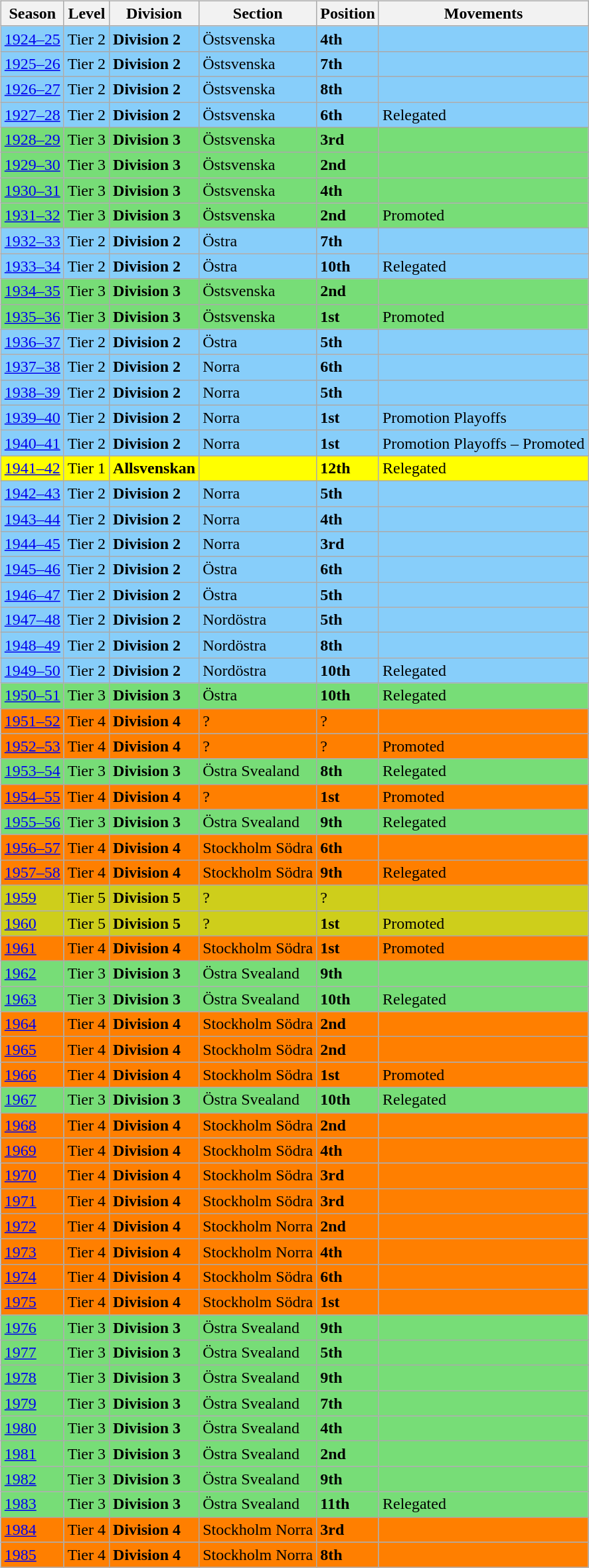<table>
<tr>
<td valign="top" width=0%><br><table class="wikitable">
<tr style="background:#f0f6fa;">
<th><strong>Season</strong></th>
<th><strong>Level</strong></th>
<th><strong>Division</strong></th>
<th><strong>Section</strong></th>
<th><strong>Position</strong></th>
<th><strong>Movements</strong></th>
</tr>
<tr>
<td style="background:#87CEFA;"><a href='#'>1924–25</a></td>
<td style="background:#87CEFA;">Tier 2</td>
<td style="background:#87CEFA;"><strong>Division 2</strong></td>
<td style="background:#87CEFA;">Östsvenska</td>
<td style="background:#87CEFA;"><strong>4th</strong></td>
<td style="background:#87CEFA;"></td>
</tr>
<tr>
<td style="background:#87CEFA;"><a href='#'>1925–26</a></td>
<td style="background:#87CEFA;">Tier 2</td>
<td style="background:#87CEFA;"><strong>Division 2</strong></td>
<td style="background:#87CEFA;">Östsvenska</td>
<td style="background:#87CEFA;"><strong>7th</strong></td>
<td style="background:#87CEFA;"></td>
</tr>
<tr>
<td style="background:#87CEFA;"><a href='#'>1926–27</a></td>
<td style="background:#87CEFA;">Tier 2</td>
<td style="background:#87CEFA;"><strong>Division 2</strong></td>
<td style="background:#87CEFA;">Östsvenska</td>
<td style="background:#87CEFA;"><strong>8th</strong></td>
<td style="background:#87CEFA;"></td>
</tr>
<tr>
<td style="background:#87CEFA;"><a href='#'>1927–28</a></td>
<td style="background:#87CEFA;">Tier 2</td>
<td style="background:#87CEFA;"><strong>Division 2</strong></td>
<td style="background:#87CEFA;">Östsvenska</td>
<td style="background:#87CEFA;"><strong>6th</strong></td>
<td style="background:#87CEFA;">Relegated</td>
</tr>
<tr>
<td style="background:#77DD77;"><a href='#'>1928–29</a></td>
<td style="background:#77DD77;">Tier 3</td>
<td style="background:#77DD77;"><strong>Division 3</strong></td>
<td style="background:#77DD77;">Östsvenska</td>
<td style="background:#77DD77;"><strong>3rd</strong></td>
<td style="background:#77DD77;"></td>
</tr>
<tr>
<td style="background:#77DD77;"><a href='#'>1929–30</a></td>
<td style="background:#77DD77;">Tier 3</td>
<td style="background:#77DD77;"><strong>Division 3</strong></td>
<td style="background:#77DD77;">Östsvenska</td>
<td style="background:#77DD77;"><strong>2nd</strong></td>
<td style="background:#77DD77;"></td>
</tr>
<tr>
<td style="background:#77DD77;"><a href='#'>1930–31</a></td>
<td style="background:#77DD77;">Tier 3</td>
<td style="background:#77DD77;"><strong>Division 3</strong></td>
<td style="background:#77DD77;">Östsvenska</td>
<td style="background:#77DD77;"><strong>4th</strong></td>
<td style="background:#77DD77;"></td>
</tr>
<tr>
<td style="background:#77DD77;"><a href='#'>1931–32</a></td>
<td style="background:#77DD77;">Tier 3</td>
<td style="background:#77DD77;"><strong>Division 3</strong></td>
<td style="background:#77DD77;">Östsvenska</td>
<td style="background:#77DD77;"><strong>2nd</strong></td>
<td style="background:#77DD77;">Promoted</td>
</tr>
<tr>
<td style="background:#87CEFA;"><a href='#'>1932–33</a></td>
<td style="background:#87CEFA;">Tier 2</td>
<td style="background:#87CEFA;"><strong>Division 2</strong></td>
<td style="background:#87CEFA;">Östra</td>
<td style="background:#87CEFA;"><strong>7th</strong></td>
<td style="background:#87CEFA;"></td>
</tr>
<tr>
<td style="background:#87CEFA;"><a href='#'>1933–34</a></td>
<td style="background:#87CEFA;">Tier 2</td>
<td style="background:#87CEFA;"><strong>Division 2</strong></td>
<td style="background:#87CEFA;">Östra</td>
<td style="background:#87CEFA;"><strong>10th</strong></td>
<td style="background:#87CEFA;">Relegated</td>
</tr>
<tr>
<td style="background:#77DD77;"><a href='#'>1934–35</a></td>
<td style="background:#77DD77;">Tier 3</td>
<td style="background:#77DD77;"><strong>Division 3</strong></td>
<td style="background:#77DD77;">Östsvenska</td>
<td style="background:#77DD77;"><strong>2nd</strong></td>
<td style="background:#77DD77;"></td>
</tr>
<tr>
<td style="background:#77DD77;"><a href='#'>1935–36</a></td>
<td style="background:#77DD77;">Tier 3</td>
<td style="background:#77DD77;"><strong>Division 3</strong></td>
<td style="background:#77DD77;">Östsvenska</td>
<td style="background:#77DD77;"><strong>1st</strong></td>
<td style="background:#77DD77;">Promoted</td>
</tr>
<tr>
<td style="background:#87CEFA;"><a href='#'>1936–37</a></td>
<td style="background:#87CEFA;">Tier 2</td>
<td style="background:#87CEFA;"><strong>Division 2</strong></td>
<td style="background:#87CEFA;">Östra</td>
<td style="background:#87CEFA;"><strong>5th</strong></td>
<td style="background:#87CEFA;"></td>
</tr>
<tr>
<td style="background:#87CEFA;"><a href='#'>1937–38</a></td>
<td style="background:#87CEFA;">Tier 2</td>
<td style="background:#87CEFA;"><strong>Division 2</strong></td>
<td style="background:#87CEFA;">Norra</td>
<td style="background:#87CEFA;"><strong>6th</strong></td>
<td style="background:#87CEFA;"></td>
</tr>
<tr>
<td style="background:#87CEFA;"><a href='#'>1938–39</a></td>
<td style="background:#87CEFA;">Tier 2</td>
<td style="background:#87CEFA;"><strong>Division 2</strong></td>
<td style="background:#87CEFA;">Norra</td>
<td style="background:#87CEFA;"><strong>5th</strong></td>
<td style="background:#87CEFA;"></td>
</tr>
<tr>
<td style="background:#87CEFA;"><a href='#'>1939–40</a></td>
<td style="background:#87CEFA;">Tier 2</td>
<td style="background:#87CEFA;"><strong>Division 2</strong></td>
<td style="background:#87CEFA;">Norra</td>
<td style="background:#87CEFA;"><strong>1st</strong></td>
<td style="background:#87CEFA;">Promotion Playoffs</td>
</tr>
<tr>
<td style="background:#87CEFA;"><a href='#'>1940–41</a></td>
<td style="background:#87CEFA;">Tier 2</td>
<td style="background:#87CEFA;"><strong>Division 2</strong></td>
<td style="background:#87CEFA;">Norra</td>
<td style="background:#87CEFA;"><strong>1st</strong></td>
<td style="background:#87CEFA;">Promotion Playoffs – Promoted</td>
</tr>
<tr>
<td style="background:#FFFF00;"><a href='#'>1941–42</a></td>
<td style="background:#FFFF00;">Tier 1</td>
<td style="background:#FFFF00;"><strong>  Allsvenskan </strong></td>
<td style="background:#FFFF00;"></td>
<td style="background:#FFFF00;"><strong>12th</strong></td>
<td style="background:#FFFF00;">Relegated</td>
</tr>
<tr>
<td style="background:#87CEFA;"><a href='#'>1942–43</a></td>
<td style="background:#87CEFA;">Tier 2</td>
<td style="background:#87CEFA;"><strong>Division 2</strong></td>
<td style="background:#87CEFA;">Norra</td>
<td style="background:#87CEFA;"><strong>5th</strong></td>
<td style="background:#87CEFA;"></td>
</tr>
<tr>
<td style="background:#87CEFA;"><a href='#'>1943–44</a></td>
<td style="background:#87CEFA;">Tier 2</td>
<td style="background:#87CEFA;"><strong>Division 2</strong></td>
<td style="background:#87CEFA;">Norra</td>
<td style="background:#87CEFA;"><strong>4th</strong></td>
<td style="background:#87CEFA;"></td>
</tr>
<tr>
<td style="background:#87CEFA;"><a href='#'>1944–45</a></td>
<td style="background:#87CEFA;">Tier 2</td>
<td style="background:#87CEFA;"><strong>Division 2</strong></td>
<td style="background:#87CEFA;">Norra</td>
<td style="background:#87CEFA;"><strong>3rd</strong></td>
<td style="background:#87CEFA;"></td>
</tr>
<tr>
<td style="background:#87CEFA;"><a href='#'>1945–46</a></td>
<td style="background:#87CEFA;">Tier 2</td>
<td style="background:#87CEFA;"><strong>Division 2</strong></td>
<td style="background:#87CEFA;">Östra</td>
<td style="background:#87CEFA;"><strong>6th</strong></td>
<td style="background:#87CEFA;"></td>
</tr>
<tr>
<td style="background:#87CEFA;"><a href='#'>1946–47</a></td>
<td style="background:#87CEFA;">Tier 2</td>
<td style="background:#87CEFA;"><strong>Division 2</strong></td>
<td style="background:#87CEFA;">Östra</td>
<td style="background:#87CEFA;"><strong>5th</strong></td>
<td style="background:#87CEFA;"></td>
</tr>
<tr>
<td style="background:#87CEFA;"><a href='#'>1947–48</a></td>
<td style="background:#87CEFA;">Tier 2</td>
<td style="background:#87CEFA;"><strong>Division 2</strong></td>
<td style="background:#87CEFA;">Nordöstra</td>
<td style="background:#87CEFA;"><strong>5th</strong></td>
<td style="background:#87CEFA;"></td>
</tr>
<tr>
<td style="background:#87CEFA;"><a href='#'>1948–49</a></td>
<td style="background:#87CEFA;">Tier 2</td>
<td style="background:#87CEFA;"><strong>Division 2</strong></td>
<td style="background:#87CEFA;">Nordöstra</td>
<td style="background:#87CEFA;"><strong>8th</strong></td>
<td style="background:#87CEFA;"></td>
</tr>
<tr>
<td style="background:#87CEFA;"><a href='#'>1949–50</a></td>
<td style="background:#87CEFA;">Tier 2</td>
<td style="background:#87CEFA;"><strong>Division 2</strong></td>
<td style="background:#87CEFA;">Nordöstra</td>
<td style="background:#87CEFA;"><strong>10th</strong></td>
<td style="background:#87CEFA;">Relegated</td>
</tr>
<tr>
<td style="background:#77DD77;"><a href='#'>1950–51</a></td>
<td style="background:#77DD77;">Tier 3</td>
<td style="background:#77DD77;"><strong>Division 3</strong></td>
<td style="background:#77DD77;">Östra</td>
<td style="background:#77DD77;"><strong>10th</strong></td>
<td style="background:#77DD77;">Relegated</td>
</tr>
<tr>
<td style="background:#FF7F00;"><a href='#'>1951–52</a></td>
<td style="background:#FF7F00;">Tier 4</td>
<td style="background:#FF7F00;"><strong>Division 4</strong></td>
<td style="background:#FF7F00;">?</td>
<td style="background:#FF7F00;">?</td>
<td style="background:#FF7F00;"></td>
</tr>
<tr>
<td style="background:#FF7F00;"><a href='#'>1952–53</a></td>
<td style="background:#FF7F00;">Tier 4</td>
<td style="background:#FF7F00;"><strong>Division 4</strong></td>
<td style="background:#FF7F00;">?</td>
<td style="background:#FF7F00;">?</td>
<td style="background:#FF7F00;">Promoted</td>
</tr>
<tr>
<td style="background:#77DD77;"><a href='#'>1953–54</a></td>
<td style="background:#77DD77;">Tier 3</td>
<td style="background:#77DD77;"><strong>Division 3</strong></td>
<td style="background:#77DD77;">Östra Svealand</td>
<td style="background:#77DD77;"><strong>8th</strong></td>
<td style="background:#77DD77;">Relegated</td>
</tr>
<tr>
<td style="background:#FF7F00;"><a href='#'>1954–55</a></td>
<td style="background:#FF7F00;">Tier 4</td>
<td style="background:#FF7F00;"><strong>Division 4</strong></td>
<td style="background:#FF7F00;">?</td>
<td style="background:#FF7F00;"><strong>1st</strong></td>
<td style="background:#FF7F00;">Promoted</td>
</tr>
<tr>
<td style="background:#77DD77;"><a href='#'>1955–56</a></td>
<td style="background:#77DD77;">Tier 3</td>
<td style="background:#77DD77;"><strong>Division 3</strong></td>
<td style="background:#77DD77;">Östra Svealand</td>
<td style="background:#77DD77;"><strong>9th</strong></td>
<td style="background:#77DD77;">Relegated</td>
</tr>
<tr>
<td style="background:#FF7F00;"><a href='#'>1956–57</a></td>
<td style="background:#FF7F00;">Tier 4</td>
<td style="background:#FF7F00;"><strong>Division 4</strong></td>
<td style="background:#FF7F00;">Stockholm Södra</td>
<td style="background:#FF7F00;"><strong>6th</strong></td>
<td style="background:#FF7F00;"></td>
</tr>
<tr>
<td style="background:#FF7F00;"><a href='#'>1957–58</a></td>
<td style="background:#FF7F00;">Tier 4</td>
<td style="background:#FF7F00;"><strong>Division 4</strong></td>
<td style="background:#FF7F00;">Stockholm Södra</td>
<td style="background:#FF7F00;"><strong>9th</strong></td>
<td style="background:#FF7F00;">Relegated</td>
</tr>
<tr>
<td style="background:#CECE1B;"><a href='#'>1959</a></td>
<td style="background:#CECE1B;">Tier 5</td>
<td style="background:#CECE1B;"><strong>Division 5</strong></td>
<td style="background:#CECE1B;">?</td>
<td style="background:#CECE1B;">?</td>
<td style="background:#CECE1B;"></td>
</tr>
<tr>
<td style="background:#CECE1B;"><a href='#'>1960</a></td>
<td style="background:#CECE1B;">Tier 5</td>
<td style="background:#CECE1B;"><strong>Division 5</strong></td>
<td style="background:#CECE1B;">?</td>
<td style="background:#CECE1B;"><strong>1st</strong></td>
<td style="background:#CECE1B;">Promoted</td>
</tr>
<tr>
<td style="background:#FF7F00;"><a href='#'>1961</a></td>
<td style="background:#FF7F00;">Tier 4</td>
<td style="background:#FF7F00;"><strong>Division 4</strong></td>
<td style="background:#FF7F00;">Stockholm Södra</td>
<td style="background:#FF7F00;"><strong>1st</strong></td>
<td style="background:#FF7F00;">Promoted</td>
</tr>
<tr>
<td style="background:#77DD77;"><a href='#'>1962</a></td>
<td style="background:#77DD77;">Tier 3</td>
<td style="background:#77DD77;"><strong>Division 3</strong></td>
<td style="background:#77DD77;">Östra Svealand</td>
<td style="background:#77DD77;"><strong>9th</strong></td>
<td style="background:#77DD77;"></td>
</tr>
<tr>
<td style="background:#77DD77;"><a href='#'>1963</a></td>
<td style="background:#77DD77;">Tier 3</td>
<td style="background:#77DD77;"><strong>Division 3</strong></td>
<td style="background:#77DD77;">Östra Svealand</td>
<td style="background:#77DD77;"><strong>10th</strong></td>
<td style="background:#77DD77;">Relegated</td>
</tr>
<tr>
<td style="background:#FF7F00;"><a href='#'>1964</a></td>
<td style="background:#FF7F00;">Tier 4</td>
<td style="background:#FF7F00;"><strong>Division 4</strong></td>
<td style="background:#FF7F00;">Stockholm Södra</td>
<td style="background:#FF7F00;"><strong>2nd</strong></td>
<td style="background:#FF7F00;"></td>
</tr>
<tr>
<td style="background:#FF7F00;"><a href='#'>1965</a></td>
<td style="background:#FF7F00;">Tier 4</td>
<td style="background:#FF7F00;"><strong>Division 4</strong></td>
<td style="background:#FF7F00;">Stockholm Södra</td>
<td style="background:#FF7F00;"><strong>2nd</strong></td>
<td style="background:#FF7F00;"></td>
</tr>
<tr>
<td style="background:#FF7F00;"><a href='#'>1966</a></td>
<td style="background:#FF7F00;">Tier 4</td>
<td style="background:#FF7F00;"><strong>Division 4</strong></td>
<td style="background:#FF7F00;">Stockholm Södra</td>
<td style="background:#FF7F00;"><strong>1st</strong></td>
<td style="background:#FF7F00;">Promoted</td>
</tr>
<tr>
<td style="background:#77DD77;"><a href='#'>1967</a></td>
<td style="background:#77DD77;">Tier 3</td>
<td style="background:#77DD77;"><strong>Division 3</strong></td>
<td style="background:#77DD77;">Östra Svealand</td>
<td style="background:#77DD77;"><strong>10th</strong></td>
<td style="background:#77DD77;">Relegated</td>
</tr>
<tr>
<td style="background:#FF7F00;"><a href='#'>1968</a></td>
<td style="background:#FF7F00;">Tier 4</td>
<td style="background:#FF7F00;"><strong>Division 4</strong></td>
<td style="background:#FF7F00;">Stockholm Södra</td>
<td style="background:#FF7F00;"><strong>2nd</strong></td>
<td style="background:#FF7F00;"></td>
</tr>
<tr>
<td style="background:#FF7F00;"><a href='#'>1969</a></td>
<td style="background:#FF7F00;">Tier 4</td>
<td style="background:#FF7F00;"><strong>Division 4</strong></td>
<td style="background:#FF7F00;">Stockholm Södra</td>
<td style="background:#FF7F00;"><strong>4th</strong></td>
<td style="background:#FF7F00;"></td>
</tr>
<tr>
<td style="background:#FF7F00;"><a href='#'>1970</a></td>
<td style="background:#FF7F00;">Tier 4</td>
<td style="background:#FF7F00;"><strong>Division 4</strong></td>
<td style="background:#FF7F00;">Stockholm Södra</td>
<td style="background:#FF7F00;"><strong>3rd</strong></td>
<td style="background:#FF7F00;"></td>
</tr>
<tr>
<td style="background:#FF7F00;"><a href='#'>1971</a></td>
<td style="background:#FF7F00;">Tier 4</td>
<td style="background:#FF7F00;"><strong>Division 4</strong></td>
<td style="background:#FF7F00;">Stockholm Södra</td>
<td style="background:#FF7F00;"><strong>3rd</strong></td>
<td style="background:#FF7F00;"></td>
</tr>
<tr>
<td style="background:#FF7F00;"><a href='#'>1972</a></td>
<td style="background:#FF7F00;">Tier 4</td>
<td style="background:#FF7F00;"><strong>Division 4</strong></td>
<td style="background:#FF7F00;">Stockholm Norra</td>
<td style="background:#FF7F00;"><strong>2nd</strong></td>
<td style="background:#FF7F00;"></td>
</tr>
<tr>
<td style="background:#FF7F00;"><a href='#'>1973</a></td>
<td style="background:#FF7F00;">Tier 4</td>
<td style="background:#FF7F00;"><strong>Division 4</strong></td>
<td style="background:#FF7F00;">Stockholm Norra</td>
<td style="background:#FF7F00;"><strong>4th</strong></td>
<td style="background:#FF7F00;"></td>
</tr>
<tr>
<td style="background:#FF7F00;"><a href='#'>1974</a></td>
<td style="background:#FF7F00;">Tier 4</td>
<td style="background:#FF7F00;"><strong>Division 4</strong></td>
<td style="background:#FF7F00;">Stockholm Södra</td>
<td style="background:#FF7F00;"><strong>6th</strong></td>
<td style="background:#FF7F00;"></td>
</tr>
<tr>
<td style="background:#FF7F00;"><a href='#'>1975</a></td>
<td style="background:#FF7F00;">Tier 4</td>
<td style="background:#FF7F00;"><strong>Division 4</strong></td>
<td style="background:#FF7F00;">Stockholm Södra</td>
<td style="background:#FF7F00;"><strong>1st</strong></td>
<td style="background:#FF7F00;"></td>
</tr>
<tr>
<td style="background:#77DD77;"><a href='#'>1976</a></td>
<td style="background:#77DD77;">Tier 3</td>
<td style="background:#77DD77;"><strong>Division 3</strong></td>
<td style="background:#77DD77;">Östra Svealand</td>
<td style="background:#77DD77;"><strong>9th</strong></td>
<td style="background:#77DD77;"></td>
</tr>
<tr>
<td style="background:#77DD77;"><a href='#'>1977</a></td>
<td style="background:#77DD77;">Tier 3</td>
<td style="background:#77DD77;"><strong>Division 3</strong></td>
<td style="background:#77DD77;">Östra Svealand</td>
<td style="background:#77DD77;"><strong>5th</strong></td>
<td style="background:#77DD77;"></td>
</tr>
<tr>
<td style="background:#77DD77;"><a href='#'>1978</a></td>
<td style="background:#77DD77;">Tier 3</td>
<td style="background:#77DD77;"><strong>Division 3</strong></td>
<td style="background:#77DD77;">Östra Svealand</td>
<td style="background:#77DD77;"><strong>9th</strong></td>
<td style="background:#77DD77;"></td>
</tr>
<tr>
<td style="background:#77DD77;"><a href='#'>1979</a></td>
<td style="background:#77DD77;">Tier 3</td>
<td style="background:#77DD77;"><strong>Division 3</strong></td>
<td style="background:#77DD77;">Östra Svealand</td>
<td style="background:#77DD77;"><strong>7th</strong></td>
<td style="background:#77DD77;"></td>
</tr>
<tr>
<td style="background:#77DD77;"><a href='#'>1980</a></td>
<td style="background:#77DD77;">Tier 3</td>
<td style="background:#77DD77;"><strong>Division 3</strong></td>
<td style="background:#77DD77;">Östra Svealand</td>
<td style="background:#77DD77;"><strong>4th</strong></td>
<td style="background:#77DD77;"></td>
</tr>
<tr>
<td style="background:#77DD77;"><a href='#'>1981</a></td>
<td style="background:#77DD77;">Tier 3</td>
<td style="background:#77DD77;"><strong>Division 3</strong></td>
<td style="background:#77DD77;">Östra Svealand</td>
<td style="background:#77DD77;"><strong>2nd</strong></td>
<td style="background:#77DD77;"></td>
</tr>
<tr>
<td style="background:#77DD77;"><a href='#'>1982</a></td>
<td style="background:#77DD77;">Tier 3</td>
<td style="background:#77DD77;"><strong>Division 3</strong></td>
<td style="background:#77DD77;">Östra Svealand</td>
<td style="background:#77DD77;"><strong>9th</strong></td>
<td style="background:#77DD77;"></td>
</tr>
<tr>
<td style="background:#77DD77;"><a href='#'>1983</a></td>
<td style="background:#77DD77;">Tier 3</td>
<td style="background:#77DD77;"><strong>Division 3</strong></td>
<td style="background:#77DD77;">Östra Svealand</td>
<td style="background:#77DD77;"><strong>11th</strong></td>
<td style="background:#77DD77;">Relegated</td>
</tr>
<tr>
<td style="background:#FF7F00;"><a href='#'>1984</a></td>
<td style="background:#FF7F00;">Tier 4</td>
<td style="background:#FF7F00;"><strong>Division 4</strong></td>
<td style="background:#FF7F00;">Stockholm Norra</td>
<td style="background:#FF7F00;"><strong>3rd</strong></td>
<td style="background:#FF7F00;"></td>
</tr>
<tr>
<td style="background:#FF7F00;"><a href='#'>1985</a></td>
<td style="background:#FF7F00;">Tier 4</td>
<td style="background:#FF7F00;"><strong>Division 4</strong></td>
<td style="background:#FF7F00;">Stockholm Norra</td>
<td style="background:#FF7F00;"><strong>8th</strong></td>
<td style="background:#FF7F00;"></td>
</tr>
</table>

</td>
</tr>
</table>
